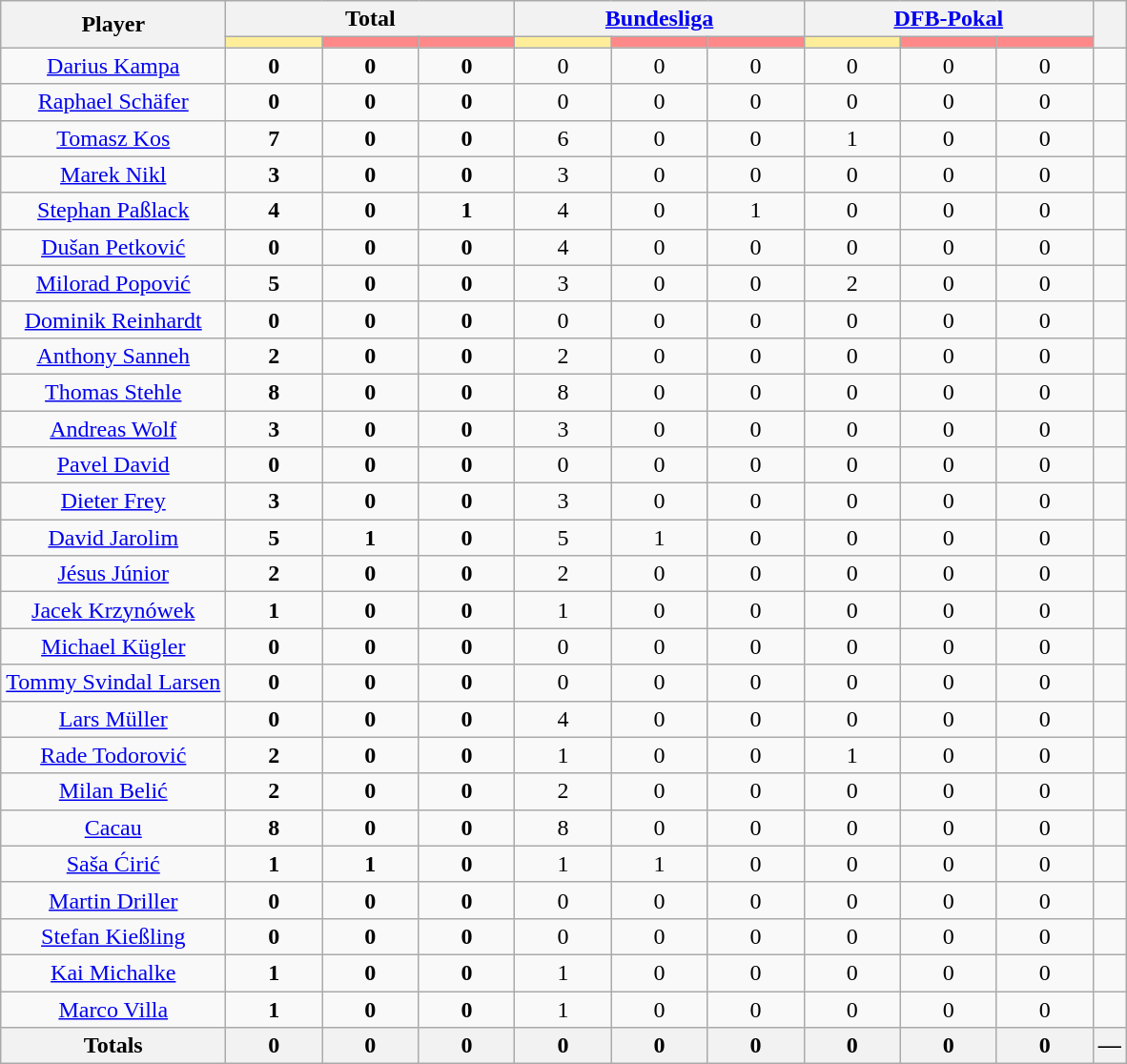<table class="wikitable" style="text-align:center;">
<tr style="text-align:center;">
<th rowspan="2">Player</th>
<th colspan="3">Total</th>
<th colspan="3"><a href='#'>Bundesliga</a></th>
<th colspan="3"><a href='#'>DFB-Pokal</a></th>
<th rowspan="2"></th>
</tr>
<tr>
<th style="width:60px; background:#fe9;"></th>
<th style="width:60px; background:#ff8888;"></th>
<th style="width:60px; background:#ff8888;"></th>
<th style="width:60px; background:#fe9;"></th>
<th style="width:60px; background:#ff8888;"></th>
<th style="width:60px; background:#ff8888;"></th>
<th style="width:60px; background:#fe9;"></th>
<th style="width:60px; background:#ff8888;"></th>
<th style="width:60px; background:#ff8888;"></th>
</tr>
<tr>
<td><a href='#'>Darius Kampa</a></td>
<td><strong>0</strong></td>
<td><strong>0</strong></td>
<td><strong>0</strong></td>
<td>0</td>
<td>0</td>
<td>0</td>
<td>0</td>
<td>0</td>
<td>0</td>
<td></td>
</tr>
<tr>
<td><a href='#'>Raphael Schäfer</a></td>
<td><strong>0</strong></td>
<td><strong>0</strong></td>
<td><strong>0</strong></td>
<td>0</td>
<td>0</td>
<td>0</td>
<td>0</td>
<td>0</td>
<td>0</td>
<td></td>
</tr>
<tr>
<td><a href='#'>Tomasz Kos</a></td>
<td><strong>7</strong></td>
<td><strong>0</strong></td>
<td><strong>0</strong></td>
<td>6</td>
<td>0</td>
<td>0</td>
<td>1</td>
<td>0</td>
<td>0</td>
<td></td>
</tr>
<tr>
<td><a href='#'>Marek Nikl</a></td>
<td><strong>3</strong></td>
<td><strong>0</strong></td>
<td><strong>0</strong></td>
<td>3</td>
<td>0</td>
<td>0</td>
<td>0</td>
<td>0</td>
<td>0</td>
<td></td>
</tr>
<tr>
<td><a href='#'>Stephan Paßlack</a></td>
<td><strong>4</strong></td>
<td><strong>0</strong></td>
<td><strong>1</strong></td>
<td>4</td>
<td>0</td>
<td>1</td>
<td>0</td>
<td>0</td>
<td>0</td>
<td></td>
</tr>
<tr>
<td><a href='#'>Dušan Petković</a></td>
<td><strong>0</strong></td>
<td><strong>0</strong></td>
<td><strong>0</strong></td>
<td>4</td>
<td>0</td>
<td>0</td>
<td>0</td>
<td>0</td>
<td>0</td>
<td></td>
</tr>
<tr>
<td><a href='#'>Milorad Popović</a></td>
<td><strong>5</strong></td>
<td><strong>0</strong></td>
<td><strong>0</strong></td>
<td>3</td>
<td>0</td>
<td>0</td>
<td>2</td>
<td>0</td>
<td>0</td>
<td></td>
</tr>
<tr>
<td><a href='#'>Dominik Reinhardt</a></td>
<td><strong>0</strong></td>
<td><strong>0</strong></td>
<td><strong>0</strong></td>
<td>0</td>
<td>0</td>
<td>0</td>
<td>0</td>
<td>0</td>
<td>0</td>
<td></td>
</tr>
<tr>
<td><a href='#'>Anthony Sanneh</a></td>
<td><strong>2</strong></td>
<td><strong>0</strong></td>
<td><strong>0</strong></td>
<td>2</td>
<td>0</td>
<td>0</td>
<td>0</td>
<td>0</td>
<td>0</td>
<td></td>
</tr>
<tr>
<td><a href='#'>Thomas Stehle</a></td>
<td><strong>8</strong></td>
<td><strong>0</strong></td>
<td><strong>0</strong></td>
<td>8</td>
<td>0</td>
<td>0</td>
<td>0</td>
<td>0</td>
<td>0</td>
<td></td>
</tr>
<tr>
<td><a href='#'>Andreas Wolf</a></td>
<td><strong>3</strong></td>
<td><strong>0</strong></td>
<td><strong>0</strong></td>
<td>3</td>
<td>0</td>
<td>0</td>
<td>0</td>
<td>0</td>
<td>0</td>
<td></td>
</tr>
<tr>
<td><a href='#'>Pavel David</a></td>
<td><strong>0</strong></td>
<td><strong>0</strong></td>
<td><strong>0</strong></td>
<td>0</td>
<td>0</td>
<td>0</td>
<td>0</td>
<td>0</td>
<td>0</td>
<td></td>
</tr>
<tr>
<td><a href='#'>Dieter Frey</a></td>
<td><strong>3</strong></td>
<td><strong>0</strong></td>
<td><strong>0</strong></td>
<td>3</td>
<td>0</td>
<td>0</td>
<td>0</td>
<td>0</td>
<td>0</td>
<td></td>
</tr>
<tr>
<td><a href='#'>David Jarolim</a></td>
<td><strong>5</strong></td>
<td><strong>1</strong></td>
<td><strong>0</strong></td>
<td>5</td>
<td>1</td>
<td>0</td>
<td>0</td>
<td>0</td>
<td>0</td>
<td></td>
</tr>
<tr>
<td><a href='#'>Jésus Júnior</a></td>
<td><strong>2</strong></td>
<td><strong>0</strong></td>
<td><strong>0</strong></td>
<td>2</td>
<td>0</td>
<td>0</td>
<td>0</td>
<td>0</td>
<td>0</td>
<td></td>
</tr>
<tr>
<td><a href='#'>Jacek Krzynówek</a></td>
<td><strong>1</strong></td>
<td><strong>0</strong></td>
<td><strong>0</strong></td>
<td>1</td>
<td>0</td>
<td>0</td>
<td>0</td>
<td>0</td>
<td>0</td>
<td></td>
</tr>
<tr>
<td><a href='#'>Michael Kügler</a></td>
<td><strong>0</strong></td>
<td><strong>0</strong></td>
<td><strong>0</strong></td>
<td>0</td>
<td>0</td>
<td>0</td>
<td>0</td>
<td>0</td>
<td>0</td>
<td></td>
</tr>
<tr>
<td><a href='#'>Tommy Svindal Larsen</a></td>
<td><strong>0</strong></td>
<td><strong>0</strong></td>
<td><strong>0</strong></td>
<td>0</td>
<td>0</td>
<td>0</td>
<td>0</td>
<td>0</td>
<td>0</td>
<td></td>
</tr>
<tr>
<td><a href='#'>Lars Müller</a></td>
<td><strong>0</strong></td>
<td><strong>0</strong></td>
<td><strong>0</strong></td>
<td>4</td>
<td>0</td>
<td>0</td>
<td>0</td>
<td>0</td>
<td>0</td>
<td></td>
</tr>
<tr>
<td><a href='#'>Rade Todorović</a></td>
<td><strong>2</strong></td>
<td><strong>0</strong></td>
<td><strong>0</strong></td>
<td>1</td>
<td>0</td>
<td>0</td>
<td>1</td>
<td>0</td>
<td>0</td>
<td></td>
</tr>
<tr>
<td><a href='#'>Milan Belić</a></td>
<td><strong>2</strong></td>
<td><strong>0</strong></td>
<td><strong>0</strong></td>
<td>2</td>
<td>0</td>
<td>0</td>
<td>0</td>
<td>0</td>
<td>0</td>
<td></td>
</tr>
<tr>
<td><a href='#'>Cacau</a></td>
<td><strong>8</strong></td>
<td><strong>0</strong></td>
<td><strong>0</strong></td>
<td>8</td>
<td>0</td>
<td>0</td>
<td>0</td>
<td>0</td>
<td>0</td>
<td></td>
</tr>
<tr>
<td><a href='#'>Saša Ćirić</a></td>
<td><strong>1</strong></td>
<td><strong>1</strong></td>
<td><strong>0</strong></td>
<td>1</td>
<td>1</td>
<td>0</td>
<td>0</td>
<td>0</td>
<td>0</td>
<td></td>
</tr>
<tr>
<td><a href='#'>Martin Driller</a></td>
<td><strong>0</strong></td>
<td><strong>0</strong></td>
<td><strong>0</strong></td>
<td>0</td>
<td>0</td>
<td>0</td>
<td>0</td>
<td>0</td>
<td>0</td>
<td></td>
</tr>
<tr>
<td><a href='#'>Stefan Kießling</a></td>
<td><strong>0</strong></td>
<td><strong>0</strong></td>
<td><strong>0</strong></td>
<td>0</td>
<td>0</td>
<td>0</td>
<td>0</td>
<td>0</td>
<td>0</td>
<td></td>
</tr>
<tr>
<td><a href='#'>Kai Michalke</a></td>
<td><strong>1</strong></td>
<td><strong>0</strong></td>
<td><strong>0</strong></td>
<td>1</td>
<td>0</td>
<td>0</td>
<td>0</td>
<td>0</td>
<td>0</td>
<td></td>
</tr>
<tr>
<td><a href='#'>Marco Villa</a></td>
<td><strong>1</strong></td>
<td><strong>0</strong></td>
<td><strong>0</strong></td>
<td>1</td>
<td>0</td>
<td>0</td>
<td>0</td>
<td>0</td>
<td>0</td>
<td></td>
</tr>
<tr>
<th>Totals</th>
<th>0</th>
<th>0</th>
<th>0</th>
<th>0</th>
<th>0</th>
<th>0</th>
<th>0</th>
<th>0</th>
<th>0</th>
<th>—</th>
</tr>
</table>
